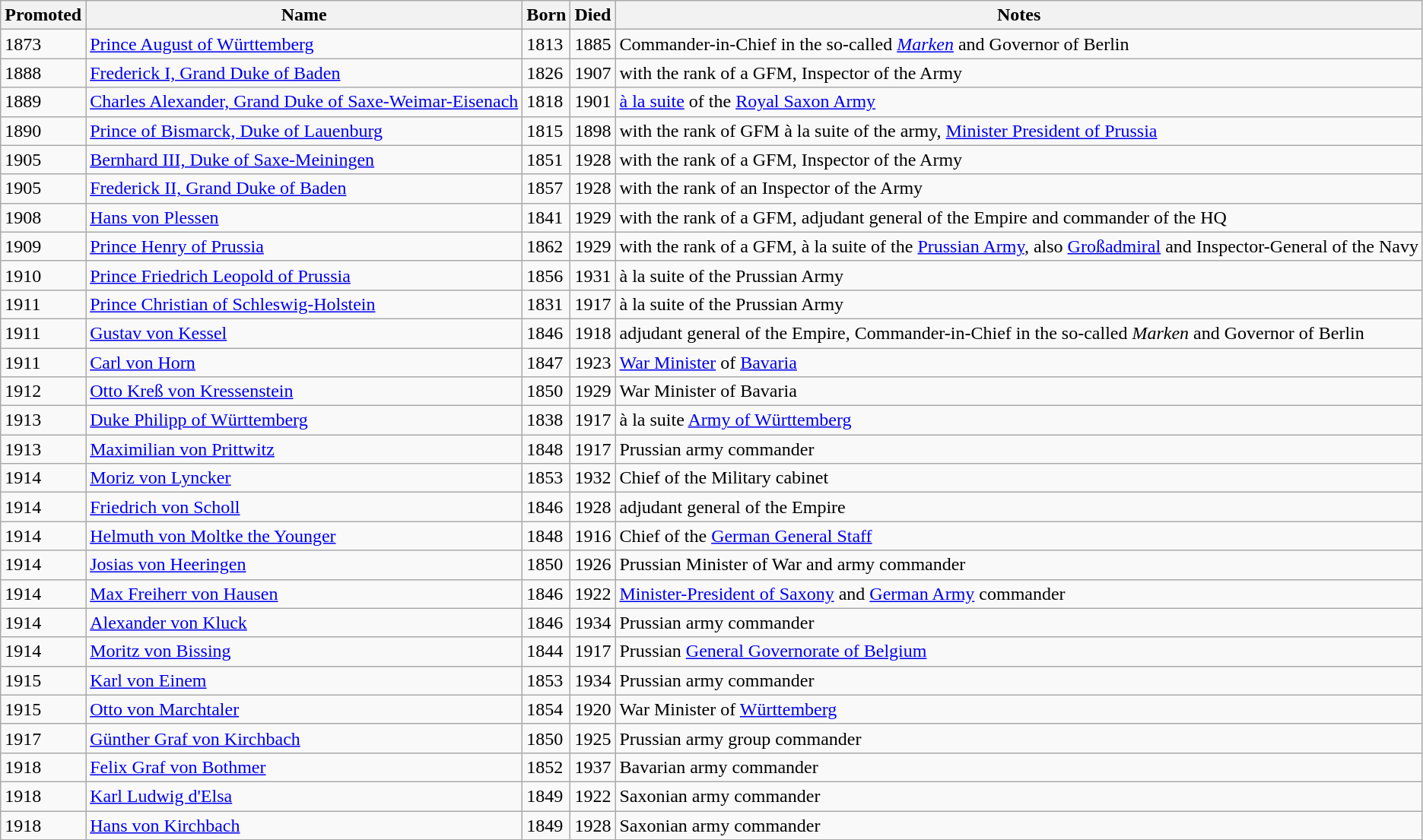<table Class="wikitable sortable">
<tr>
<th>Promoted</th>
<th>Name</th>
<th>Born</th>
<th>Died</th>
<th class=unsortable>Notes</th>
</tr>
<tr>
<td>1873</td>
<td><a href='#'>Prince August of Württemberg</a></td>
<td>1813</td>
<td>1885</td>
<td>Commander-in-Chief in the so-called <em><a href='#'>Marken</a></em> and Governor of Berlin</td>
</tr>
<tr>
<td>1888</td>
<td><a href='#'>Frederick I, Grand Duke of Baden</a></td>
<td>1826</td>
<td>1907</td>
<td>with the rank of a GFM, Inspector of the Army</td>
</tr>
<tr>
<td>1889</td>
<td><a href='#'>Charles Alexander, Grand Duke of Saxe-Weimar-Eisenach</a></td>
<td>1818</td>
<td>1901</td>
<td><a href='#'>à la suite</a> of the <a href='#'>Royal Saxon Army</a></td>
</tr>
<tr>
<td>1890</td>
<td><a href='#'>Prince of Bismarck, Duke of Lauenburg</a></td>
<td>1815</td>
<td>1898</td>
<td>with the rank of GFM à la suite of the army, <a href='#'>Minister President of Prussia</a></td>
</tr>
<tr>
<td>1905</td>
<td><a href='#'>Bernhard III, Duke of Saxe-Meiningen</a></td>
<td>1851</td>
<td>1928</td>
<td>with the rank of a GFM, Inspector of the Army</td>
</tr>
<tr>
<td>1905</td>
<td><a href='#'>Frederick II, Grand Duke of Baden</a></td>
<td>1857</td>
<td>1928</td>
<td>with the rank of an Inspector of the Army</td>
</tr>
<tr>
<td>1908</td>
<td><a href='#'>Hans von Plessen</a></td>
<td>1841</td>
<td>1929</td>
<td>with the rank of a GFM, adjudant general of the Empire and commander of the HQ</td>
</tr>
<tr>
<td>1909</td>
<td><a href='#'>Prince Henry of Prussia</a></td>
<td>1862</td>
<td>1929</td>
<td>with the rank of a GFM, à la suite of the <a href='#'>Prussian Army</a>, also <a href='#'>Großadmiral</a> and Inspector-General of the Navy</td>
</tr>
<tr>
<td>1910</td>
<td><a href='#'>Prince Friedrich Leopold of Prussia</a></td>
<td>1856</td>
<td>1931</td>
<td>à la suite of the Prussian Army</td>
</tr>
<tr>
<td>1911</td>
<td><a href='#'>Prince Christian of Schleswig-Holstein</a></td>
<td>1831</td>
<td>1917</td>
<td>à la suite of the Prussian Army</td>
</tr>
<tr>
<td>1911</td>
<td><a href='#'>Gustav von Kessel</a></td>
<td>1846</td>
<td>1918</td>
<td>adjudant general of the Empire, Commander-in-Chief in the so-called <em>Marken</em> and Governor of Berlin</td>
</tr>
<tr>
<td>1911</td>
<td><a href='#'>Carl von Horn</a></td>
<td>1847</td>
<td>1923</td>
<td><a href='#'>War Minister</a> of <a href='#'>Bavaria</a></td>
</tr>
<tr>
<td>1912</td>
<td><a href='#'>Otto Kreß von Kressenstein</a></td>
<td>1850</td>
<td>1929</td>
<td>War Minister of Bavaria</td>
</tr>
<tr>
<td>1913</td>
<td><a href='#'>Duke Philipp of Württemberg</a></td>
<td>1838</td>
<td>1917</td>
<td>à la suite <a href='#'>Army of Württemberg</a></td>
</tr>
<tr>
<td>1913</td>
<td><a href='#'>Maximilian von Prittwitz</a></td>
<td>1848</td>
<td>1917</td>
<td>Prussian army commander</td>
</tr>
<tr>
<td>1914</td>
<td><a href='#'>Moriz von Lyncker</a></td>
<td>1853</td>
<td>1932</td>
<td>Chief of the Military cabinet</td>
</tr>
<tr>
<td>1914</td>
<td><a href='#'>Friedrich von Scholl</a></td>
<td>1846</td>
<td>1928</td>
<td>adjudant general of the Empire</td>
</tr>
<tr>
<td>1914</td>
<td><a href='#'>Helmuth von Moltke the Younger</a></td>
<td>1848</td>
<td>1916</td>
<td>Chief of the <a href='#'>German General Staff</a></td>
</tr>
<tr>
<td>1914</td>
<td><a href='#'>Josias von Heeringen</a></td>
<td>1850</td>
<td>1926</td>
<td>Prussian Minister of War and army commander</td>
</tr>
<tr>
<td>1914</td>
<td><a href='#'>Max Freiherr von Hausen</a></td>
<td>1846</td>
<td>1922</td>
<td><a href='#'>Minister-President of Saxony</a> and <a href='#'>German Army</a> commander</td>
</tr>
<tr>
<td>1914</td>
<td><a href='#'>Alexander von Kluck</a></td>
<td>1846</td>
<td>1934</td>
<td>Prussian army commander</td>
</tr>
<tr>
<td>1914</td>
<td><a href='#'>Moritz von Bissing</a></td>
<td>1844</td>
<td>1917</td>
<td>Prussian <a href='#'>General Governorate of Belgium</a></td>
</tr>
<tr>
<td>1915</td>
<td><a href='#'>Karl von Einem</a></td>
<td>1853</td>
<td>1934</td>
<td>Prussian army commander</td>
</tr>
<tr>
<td>1915</td>
<td><a href='#'>Otto von Marchtaler</a></td>
<td>1854</td>
<td>1920</td>
<td>War Minister of <a href='#'>Württemberg</a></td>
</tr>
<tr>
<td>1917</td>
<td><a href='#'>Günther Graf von Kirchbach</a></td>
<td>1850</td>
<td>1925</td>
<td>Prussian army group commander</td>
</tr>
<tr>
<td>1918</td>
<td><a href='#'>Felix Graf von Bothmer</a></td>
<td>1852</td>
<td>1937</td>
<td>Bavarian army commander</td>
</tr>
<tr>
<td>1918</td>
<td><a href='#'>Karl Ludwig d'Elsa</a></td>
<td>1849</td>
<td>1922</td>
<td>Saxonian army commander</td>
</tr>
<tr>
<td>1918</td>
<td><a href='#'>Hans von Kirchbach</a></td>
<td>1849</td>
<td>1928</td>
<td>Saxonian army commander</td>
</tr>
</table>
